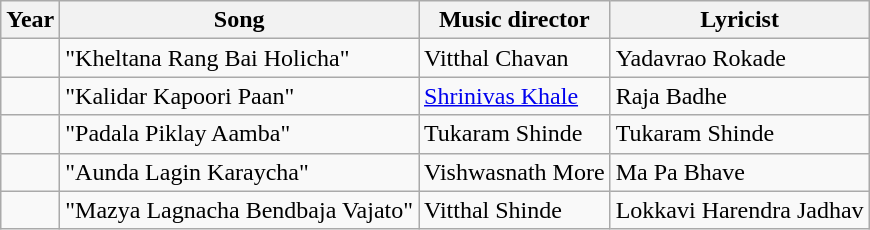<table class="wikitable sortable">
<tr>
<th>Year</th>
<th>Song</th>
<th>Music director</th>
<th>Lyricist</th>
</tr>
<tr>
<td></td>
<td>"Kheltana Rang Bai Holicha"</td>
<td>Vitthal Chavan</td>
<td>Yadavrao Rokade</td>
</tr>
<tr>
<td></td>
<td>"Kalidar Kapoori Paan"</td>
<td><a href='#'>Shrinivas Khale</a></td>
<td>Raja Badhe</td>
</tr>
<tr>
<td></td>
<td>"Padala Piklay Aamba"</td>
<td>Tukaram Shinde</td>
<td>Tukaram Shinde</td>
</tr>
<tr>
<td></td>
<td>"Aunda Lagin Karaycha"</td>
<td>Vishwasnath More</td>
<td>Ma Pa Bhave</td>
</tr>
<tr>
<td></td>
<td>"Mazya Lagnacha Bendbaja Vajato"</td>
<td>Vitthal Shinde</td>
<td>Lokkavi Harendra Jadhav</td>
</tr>
</table>
